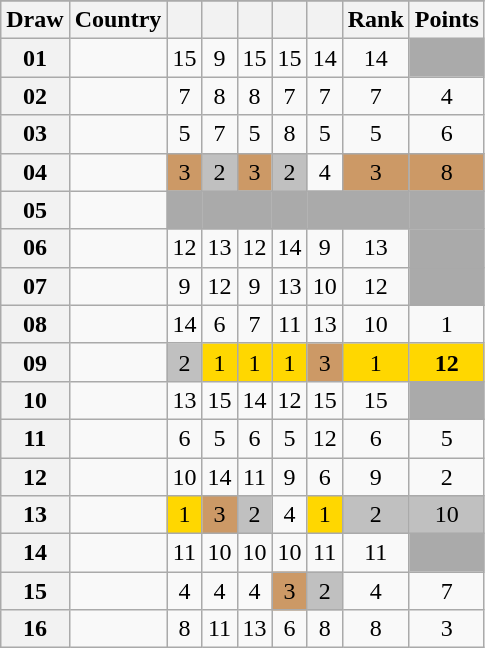<table class="sortable wikitable collapsible plainrowheaders" style="text-align:center;">
<tr>
</tr>
<tr>
<th scope="col">Draw</th>
<th scope="col">Country</th>
<th scope="col"></th>
<th scope="col"></th>
<th scope="col"></th>
<th scope="col"></th>
<th scope="col"></th>
<th scope="col">Rank</th>
<th scope="col">Points</th>
</tr>
<tr>
<th scope="row" style="text-align:center;">01</th>
<td style="text-align:left;"></td>
<td>15</td>
<td>9</td>
<td>15</td>
<td>15</td>
<td>14</td>
<td>14</td>
<td style="background:#AAAAAA;"></td>
</tr>
<tr>
<th scope="row" style="text-align:center;">02</th>
<td style="text-align:left;"></td>
<td>7</td>
<td>8</td>
<td>8</td>
<td>7</td>
<td>7</td>
<td>7</td>
<td>4</td>
</tr>
<tr>
<th scope="row" style="text-align:center;">03</th>
<td style="text-align:left;"></td>
<td>5</td>
<td>7</td>
<td>5</td>
<td>8</td>
<td>5</td>
<td>5</td>
<td>6</td>
</tr>
<tr>
<th scope="row" style="text-align:center;">04</th>
<td style="text-align:left;"></td>
<td style="background:#CC9966;">3</td>
<td style="background:silver;">2</td>
<td style="background:#CC9966;">3</td>
<td style="background:silver;">2</td>
<td>4</td>
<td style="background:#CC9966;">3</td>
<td style="background:#CC9966;">8</td>
</tr>
<tr class="sortbottom">
<th scope="row" style="text-align:center;">05</th>
<td style="text-align:left;"></td>
<td style="background:#AAAAAA;"></td>
<td style="background:#AAAAAA;"></td>
<td style="background:#AAAAAA;"></td>
<td style="background:#AAAAAA;"></td>
<td style="background:#AAAAAA;"></td>
<td style="background:#AAAAAA;"></td>
<td style="background:#AAAAAA;"></td>
</tr>
<tr>
<th scope="row" style="text-align:center;">06</th>
<td style="text-align:left;"></td>
<td>12</td>
<td>13</td>
<td>12</td>
<td>14</td>
<td>9</td>
<td>13</td>
<td style="background:#AAAAAA;"></td>
</tr>
<tr>
<th scope="row" style="text-align:center;">07</th>
<td style="text-align:left;"></td>
<td>9</td>
<td>12</td>
<td>9</td>
<td>13</td>
<td>10</td>
<td>12</td>
<td style="background:#AAAAAA;"></td>
</tr>
<tr>
<th scope="row" style="text-align:center;">08</th>
<td style="text-align:left;"></td>
<td>14</td>
<td>6</td>
<td>7</td>
<td>11</td>
<td>13</td>
<td>10</td>
<td>1</td>
</tr>
<tr>
<th scope="row" style="text-align:center;">09</th>
<td style="text-align:left;"></td>
<td style="background:silver;">2</td>
<td style="background:gold;">1</td>
<td style="background:gold;">1</td>
<td style="background:gold;">1</td>
<td style="background:#CC9966;">3</td>
<td style="background:gold;">1</td>
<td style="background:gold;"><strong>12</strong></td>
</tr>
<tr>
<th scope="row" style="text-align:center;">10</th>
<td style="text-align:left;"></td>
<td>13</td>
<td>15</td>
<td>14</td>
<td>12</td>
<td>15</td>
<td>15</td>
<td style="background:#AAAAAA;"></td>
</tr>
<tr>
<th scope="row" style="text-align:center;">11</th>
<td style="text-align:left;"></td>
<td>6</td>
<td>5</td>
<td>6</td>
<td>5</td>
<td>12</td>
<td>6</td>
<td>5</td>
</tr>
<tr>
<th scope="row" style="text-align:center;">12</th>
<td style="text-align:left;"></td>
<td>10</td>
<td>14</td>
<td>11</td>
<td>9</td>
<td>6</td>
<td>9</td>
<td>2</td>
</tr>
<tr>
<th scope="row" style="text-align:center;">13</th>
<td style="text-align:left;"></td>
<td style="background:gold;">1</td>
<td style="background:#CC9966;">3</td>
<td style="background:silver;">2</td>
<td>4</td>
<td style="background:gold;">1</td>
<td style="background:silver;">2</td>
<td style="background:silver;">10</td>
</tr>
<tr>
<th scope="row" style="text-align:center;">14</th>
<td style="text-align:left;"></td>
<td>11</td>
<td>10</td>
<td>10</td>
<td>10</td>
<td>11</td>
<td>11</td>
<td style="background:#AAAAAA;"></td>
</tr>
<tr>
<th scope="row" style="text-align:center;">15</th>
<td style="text-align:left;"></td>
<td>4</td>
<td>4</td>
<td>4</td>
<td style="background:#CC9966;">3</td>
<td style="background:silver;">2</td>
<td>4</td>
<td>7</td>
</tr>
<tr>
<th scope="row" style="text-align:center;">16</th>
<td style="text-align:left;"></td>
<td>8</td>
<td>11</td>
<td>13</td>
<td>6</td>
<td>8</td>
<td>8</td>
<td>3</td>
</tr>
</table>
